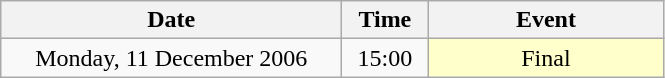<table class = "wikitable" style="text-align:center;">
<tr>
<th width=220>Date</th>
<th width=50>Time</th>
<th width=150>Event</th>
</tr>
<tr>
<td>Monday, 11 December 2006</td>
<td>15:00</td>
<td bgcolor=ffffcc>Final</td>
</tr>
</table>
